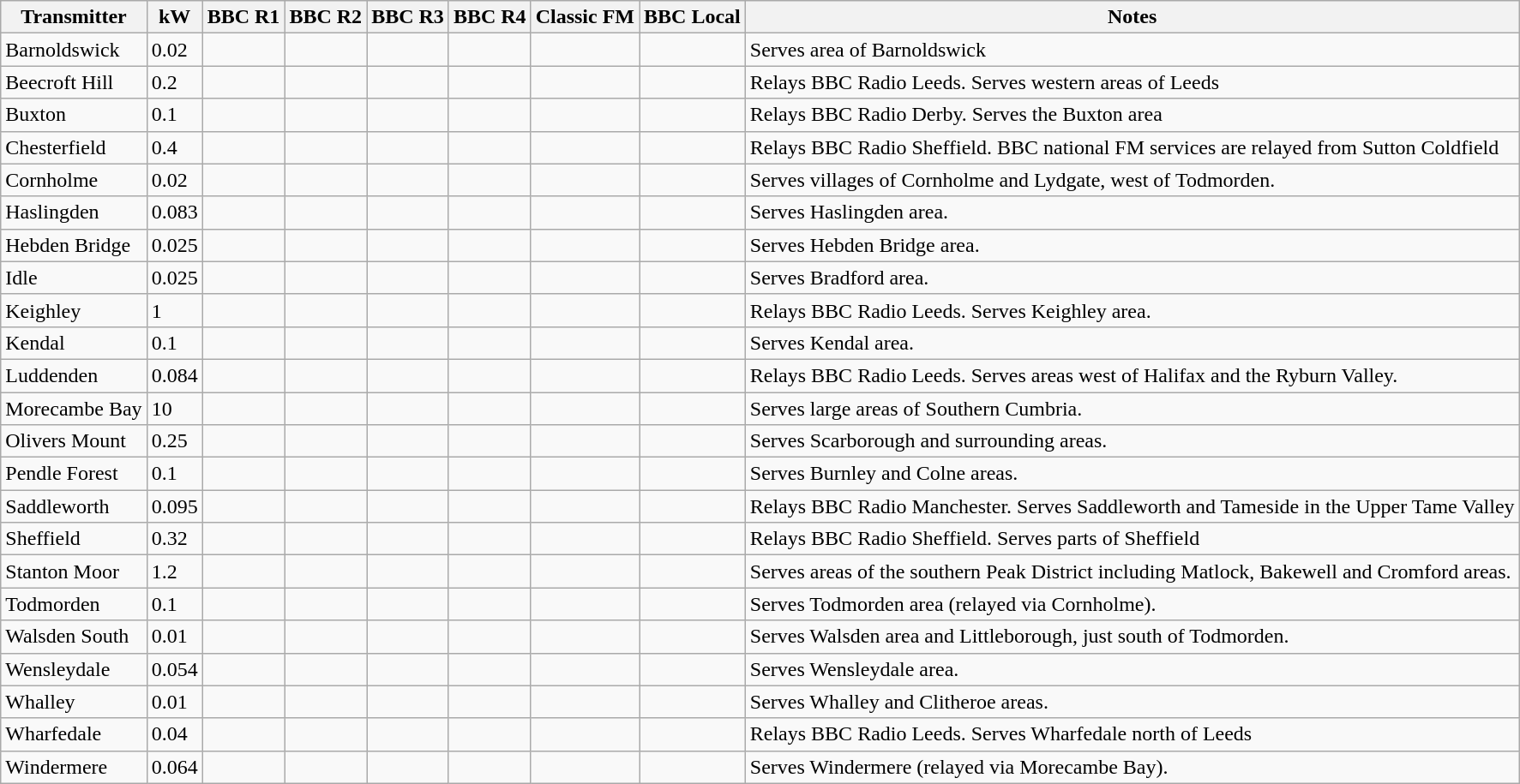<table class="wikitable sortable">
<tr>
<th>Transmitter</th>
<th>kW</th>
<th><abbr>BBC R1</abbr></th>
<th><abbr>BBC R2</abbr></th>
<th><abbr>BBC R3</abbr></th>
<th><abbr>BBC R4</abbr></th>
<th><abbr>Classic FM</abbr></th>
<th><abbr>BBC Local</abbr></th>
<th class=unsortable>Notes</th>
</tr>
<tr>
<td>Barnoldswick</td>
<td>0.02</td>
<td></td>
<td></td>
<td></td>
<td></td>
<td></td>
<td></td>
<td>Serves area of Barnoldswick</td>
</tr>
<tr>
<td>Beecroft Hill</td>
<td>0.2</td>
<td></td>
<td></td>
<td></td>
<td></td>
<td></td>
<td></td>
<td>Relays BBC Radio Leeds. Serves western areas of Leeds</td>
</tr>
<tr>
<td>Buxton</td>
<td>0.1</td>
<td></td>
<td></td>
<td></td>
<td></td>
<td></td>
<td></td>
<td>Relays BBC Radio Derby. Serves the Buxton area</td>
</tr>
<tr>
<td>Chesterfield</td>
<td>0.4</td>
<td></td>
<td></td>
<td></td>
<td></td>
<td></td>
<td></td>
<td>Relays BBC Radio Sheffield. BBC national FM services are relayed from Sutton Coldfield</td>
</tr>
<tr>
<td>Cornholme</td>
<td>0.02</td>
<td></td>
<td></td>
<td></td>
<td></td>
<td></td>
<td></td>
<td>Serves villages of Cornholme and Lydgate, west of Todmorden.</td>
</tr>
<tr>
<td>Haslingden</td>
<td>0.083</td>
<td></td>
<td></td>
<td></td>
<td></td>
<td></td>
<td></td>
<td>Serves Haslingden area.</td>
</tr>
<tr>
<td>Hebden Bridge</td>
<td>0.025</td>
<td></td>
<td></td>
<td></td>
<td></td>
<td></td>
<td></td>
<td>Serves Hebden Bridge area.</td>
</tr>
<tr>
<td>Idle</td>
<td>0.025</td>
<td></td>
<td></td>
<td></td>
<td></td>
<td></td>
<td></td>
<td>Serves Bradford area.</td>
</tr>
<tr>
<td>Keighley</td>
<td>1</td>
<td></td>
<td></td>
<td></td>
<td></td>
<td></td>
<td></td>
<td>Relays BBC Radio Leeds. Serves Keighley area.</td>
</tr>
<tr>
<td>Kendal</td>
<td>0.1</td>
<td></td>
<td></td>
<td></td>
<td></td>
<td></td>
<td></td>
<td>Serves Kendal area.</td>
</tr>
<tr>
<td>Luddenden</td>
<td>0.084</td>
<td></td>
<td></td>
<td></td>
<td></td>
<td></td>
<td></td>
<td>Relays BBC Radio Leeds. Serves areas west of Halifax and the Ryburn Valley.</td>
</tr>
<tr>
<td>Morecambe Bay</td>
<td>10</td>
<td></td>
<td></td>
<td></td>
<td></td>
<td></td>
<td></td>
<td>Serves large areas of Southern Cumbria.</td>
</tr>
<tr>
<td>Olivers Mount</td>
<td>0.25</td>
<td></td>
<td></td>
<td></td>
<td></td>
<td></td>
<td></td>
<td>Serves Scarborough and surrounding areas.</td>
</tr>
<tr>
<td>Pendle Forest</td>
<td>0.1</td>
<td></td>
<td></td>
<td></td>
<td></td>
<td></td>
<td></td>
<td>Serves Burnley and Colne areas.</td>
</tr>
<tr>
<td>Saddleworth</td>
<td>0.095</td>
<td></td>
<td></td>
<td></td>
<td></td>
<td></td>
<td></td>
<td>Relays BBC Radio Manchester. Serves Saddleworth and Tameside in the Upper Tame Valley</td>
</tr>
<tr>
<td>Sheffield</td>
<td>0.32</td>
<td></td>
<td></td>
<td></td>
<td></td>
<td></td>
<td></td>
<td>Relays BBC Radio Sheffield. Serves parts of Sheffield</td>
</tr>
<tr>
<td>Stanton Moor</td>
<td>1.2</td>
<td></td>
<td></td>
<td></td>
<td></td>
<td></td>
<td></td>
<td>Serves areas of the southern Peak District including Matlock, Bakewell and Cromford areas.</td>
</tr>
<tr>
<td>Todmorden</td>
<td>0.1</td>
<td></td>
<td></td>
<td></td>
<td></td>
<td></td>
<td></td>
<td>Serves Todmorden area (relayed via Cornholme).</td>
</tr>
<tr>
<td>Walsden South</td>
<td>0.01</td>
<td></td>
<td></td>
<td></td>
<td></td>
<td></td>
<td></td>
<td>Serves Walsden area and Littleborough, just south of Todmorden.</td>
</tr>
<tr>
<td>Wensleydale</td>
<td>0.054</td>
<td></td>
<td></td>
<td></td>
<td></td>
<td></td>
<td></td>
<td>Serves Wensleydale area.</td>
</tr>
<tr>
<td>Whalley</td>
<td>0.01</td>
<td></td>
<td></td>
<td></td>
<td></td>
<td></td>
<td></td>
<td>Serves Whalley and Clitheroe areas.</td>
</tr>
<tr>
<td>Wharfedale</td>
<td>0.04</td>
<td></td>
<td></td>
<td></td>
<td></td>
<td></td>
<td></td>
<td>Relays BBC Radio Leeds. Serves Wharfedale north of Leeds</td>
</tr>
<tr>
<td>Windermere</td>
<td>0.064</td>
<td></td>
<td></td>
<td></td>
<td></td>
<td></td>
<td></td>
<td>Serves Windermere (relayed via Morecambe Bay).</td>
</tr>
</table>
